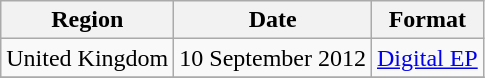<table class=wikitable>
<tr>
<th>Region</th>
<th>Date</th>
<th>Format</th>
</tr>
<tr>
<td>United Kingdom</td>
<td>10 September 2012</td>
<td><a href='#'>Digital EP</a></td>
</tr>
<tr>
</tr>
</table>
